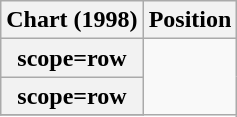<table class="wikitable sortable plainrowheaders" style="text-align:center">
<tr>
<th scope="col">Chart (1998)</th>
<th scope="col">Position</th>
</tr>
<tr>
<th>scope=row</th>
</tr>
<tr>
<th>scope=row</th>
</tr>
<tr>
</tr>
</table>
